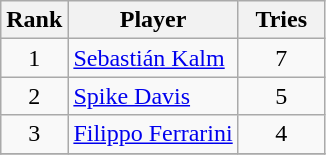<table class="wikitable" style="text-align:center">
<tr>
<th>Rank</th>
<th>Player</th>
<th style="width:50px;">Tries</th>
</tr>
<tr>
<td>1</td>
<td align=left> <a href='#'>Sebastián Kalm</a></td>
<td>7</td>
</tr>
<tr>
<td>2</td>
<td align=left> <a href='#'>Spike Davis</a></td>
<td>5</td>
</tr>
<tr>
<td>3</td>
<td align=left> <a href='#'>Filippo Ferrarini</a></td>
<td>4</td>
</tr>
<tr>
</tr>
</table>
